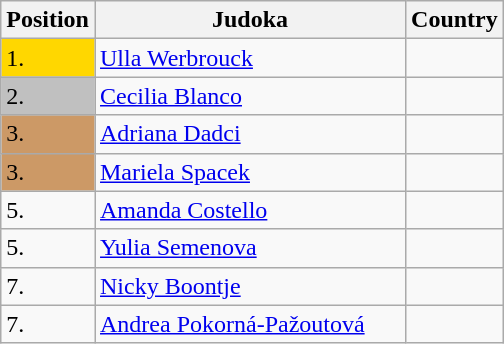<table class=wikitable>
<tr>
<th width=10>Position</th>
<th width=200>Judoka</th>
<th width=10>Country</th>
</tr>
<tr>
<td bgcolor=gold>1.</td>
<td><a href='#'>Ulla Werbrouck</a></td>
<td></td>
</tr>
<tr>
<td bgcolor="silver">2.</td>
<td><a href='#'>Cecilia Blanco</a></td>
<td></td>
</tr>
<tr>
<td bgcolor="CC9966">3.</td>
<td><a href='#'>Adriana Dadci</a></td>
<td></td>
</tr>
<tr>
<td bgcolor="CC9966">3.</td>
<td><a href='#'>Mariela Spacek</a></td>
<td></td>
</tr>
<tr>
<td>5.</td>
<td><a href='#'>Amanda Costello</a></td>
<td></td>
</tr>
<tr>
<td>5.</td>
<td><a href='#'>Yulia Semenova</a></td>
<td></td>
</tr>
<tr>
<td>7.</td>
<td><a href='#'>Nicky Boontje</a></td>
<td></td>
</tr>
<tr>
<td>7.</td>
<td><a href='#'>Andrea Pokorná-Pažoutová</a></td>
<td></td>
</tr>
</table>
